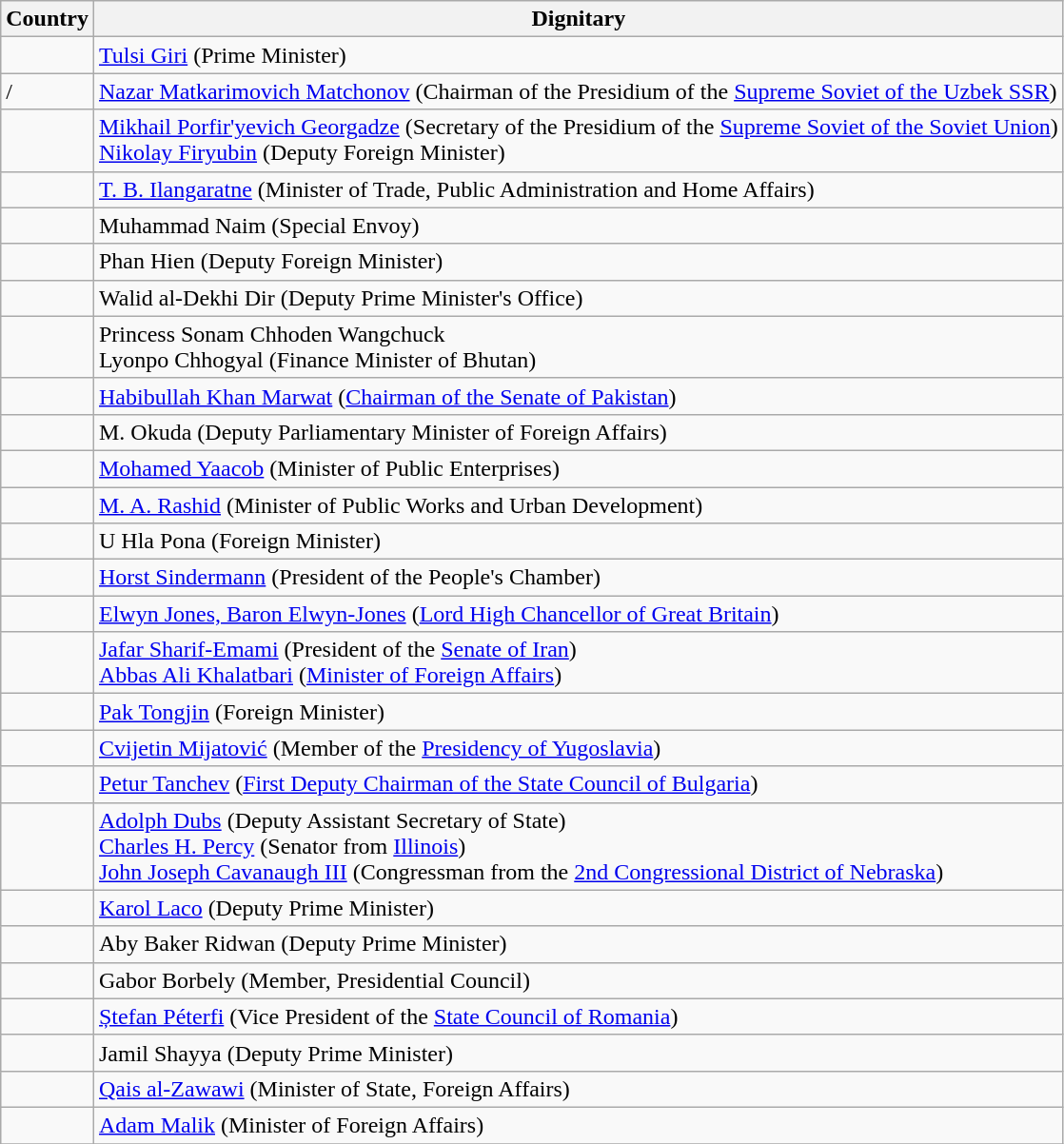<table class="wikitable sortable">
<tr>
<th>Country</th>
<th>Dignitary</th>
</tr>
<tr>
<td></td>
<td><a href='#'>Tulsi Giri</a> (Prime Minister)</td>
</tr>
<tr>
<td>/</td>
<td><a href='#'>Nazar Matkarimovich Matchonov</a> (Chairman of the Presidium of the <a href='#'>Supreme Soviet of the Uzbek SSR</a>)</td>
</tr>
<tr>
<td></td>
<td><a href='#'>Mikhail Porfir'yevich Georgadze</a> (Secretary of the Presidium of the <a href='#'>Supreme Soviet of the Soviet Union</a>)<br><a href='#'>Nikolay Firyubin</a> (Deputy Foreign Minister)</td>
</tr>
<tr>
<td></td>
<td><a href='#'>T. B. Ilangaratne</a> (Minister of Trade, Public Administration and Home Affairs)</td>
</tr>
<tr>
<td></td>
<td>Muhammad Naim (Special Envoy)</td>
</tr>
<tr>
<td></td>
<td>Phan Hien (Deputy Foreign Minister)</td>
</tr>
<tr>
<td></td>
<td>Walid al-Dekhi Dir (Deputy Prime Minister's Office)</td>
</tr>
<tr>
<td></td>
<td>Princess Sonam Chhoden Wangchuck<br>Lyonpo Chhogyal (Finance Minister of Bhutan)</td>
</tr>
<tr>
<td></td>
<td><a href='#'>Habibullah Khan Marwat</a> (<a href='#'>Chairman of the Senate of Pakistan</a>)</td>
</tr>
<tr>
<td></td>
<td>M. Okuda (Deputy Parliamentary Minister of Foreign Affairs)</td>
</tr>
<tr>
<td></td>
<td><a href='#'>Mohamed Yaacob</a> (Minister of Public Enterprises)</td>
</tr>
<tr>
<td></td>
<td><a href='#'>M. A. Rashid</a> (Minister of Public Works and Urban Development)</td>
</tr>
<tr>
<td></td>
<td>U Hla Pona (Foreign Minister)</td>
</tr>
<tr>
<td></td>
<td><a href='#'>Horst Sindermann</a> (President of the People's Chamber)</td>
</tr>
<tr>
<td></td>
<td><a href='#'>Elwyn Jones, Baron Elwyn-Jones</a> (<a href='#'>Lord High Chancellor of Great Britain</a>)</td>
</tr>
<tr>
<td></td>
<td><a href='#'>Jafar Sharif-Emami</a> (President of the <a href='#'>Senate of Iran</a>)<br><a href='#'>Abbas Ali Khalatbari</a> (<a href='#'>Minister of Foreign Affairs</a>)</td>
</tr>
<tr>
<td></td>
<td><a href='#'>Pak Tongjin</a> (Foreign Minister)</td>
</tr>
<tr>
<td></td>
<td><a href='#'>Cvijetin Mijatović</a> (Member of the <a href='#'>Presidency of Yugoslavia</a>)</td>
</tr>
<tr>
<td></td>
<td><a href='#'>Petur Tanchev</a> (<a href='#'>First Deputy Chairman of the State Council of Bulgaria</a>)</td>
</tr>
<tr>
<td></td>
<td><a href='#'>Adolph Dubs</a> (Deputy Assistant Secretary of State)<br><a href='#'>Charles H. Percy</a> (Senator from <a href='#'>Illinois</a>)<br><a href='#'>John Joseph Cavanaugh III</a> (Congressman from the <a href='#'>2nd Congressional District of Nebraska</a>)</td>
</tr>
<tr>
<td></td>
<td><a href='#'>Karol Laco</a> (Deputy Prime Minister)</td>
</tr>
<tr>
<td></td>
<td>Aby Baker Ridwan (Deputy Prime Minister)</td>
</tr>
<tr>
<td></td>
<td>Gabor Borbely (Member, Presidential Council)</td>
</tr>
<tr>
<td></td>
<td><a href='#'>Ștefan Péterfi</a> (Vice President of the <a href='#'>State Council of Romania</a>)</td>
</tr>
<tr>
<td></td>
<td>Jamil Shayya (Deputy Prime Minister)</td>
</tr>
<tr>
<td></td>
<td><a href='#'>Qais al-Zawawi</a> (Minister of State, Foreign Affairs)</td>
</tr>
<tr>
<td></td>
<td><a href='#'>Adam Malik</a> (Minister of Foreign Affairs)</td>
</tr>
<tr>
</tr>
</table>
